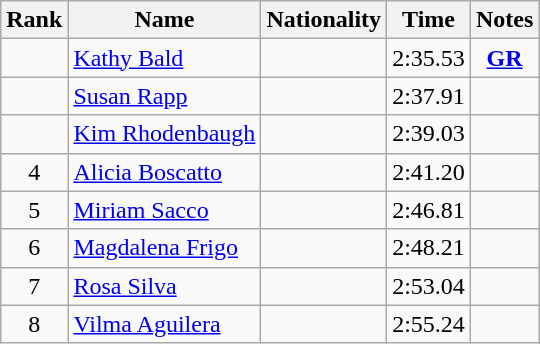<table class="wikitable sortable" style="text-align:center">
<tr>
<th>Rank</th>
<th>Name</th>
<th>Nationality</th>
<th>Time</th>
<th>Notes</th>
</tr>
<tr>
<td></td>
<td align=left><a href='#'>Kathy Bald</a></td>
<td align=left></td>
<td>2:35.53</td>
<td><strong><a href='#'>GR</a></strong></td>
</tr>
<tr>
<td></td>
<td align=left><a href='#'>Susan Rapp</a></td>
<td align=left></td>
<td>2:37.91</td>
<td></td>
</tr>
<tr>
<td></td>
<td align=left><a href='#'>Kim Rhodenbaugh</a></td>
<td align=left></td>
<td>2:39.03</td>
<td></td>
</tr>
<tr>
<td>4</td>
<td align=left><a href='#'>Alicia Boscatto</a></td>
<td align=left></td>
<td>2:41.20</td>
<td></td>
</tr>
<tr>
<td>5</td>
<td align=left><a href='#'>Miriam Sacco</a></td>
<td align=left></td>
<td>2:46.81</td>
<td></td>
</tr>
<tr>
<td>6</td>
<td align=left><a href='#'>Magdalena Frigo</a></td>
<td align=left></td>
<td>2:48.21</td>
<td></td>
</tr>
<tr>
<td>7</td>
<td align=left><a href='#'>Rosa Silva</a></td>
<td align=left></td>
<td>2:53.04</td>
<td></td>
</tr>
<tr>
<td>8</td>
<td align=left><a href='#'>Vilma Aguilera</a></td>
<td align=left></td>
<td>2:55.24</td>
<td></td>
</tr>
</table>
